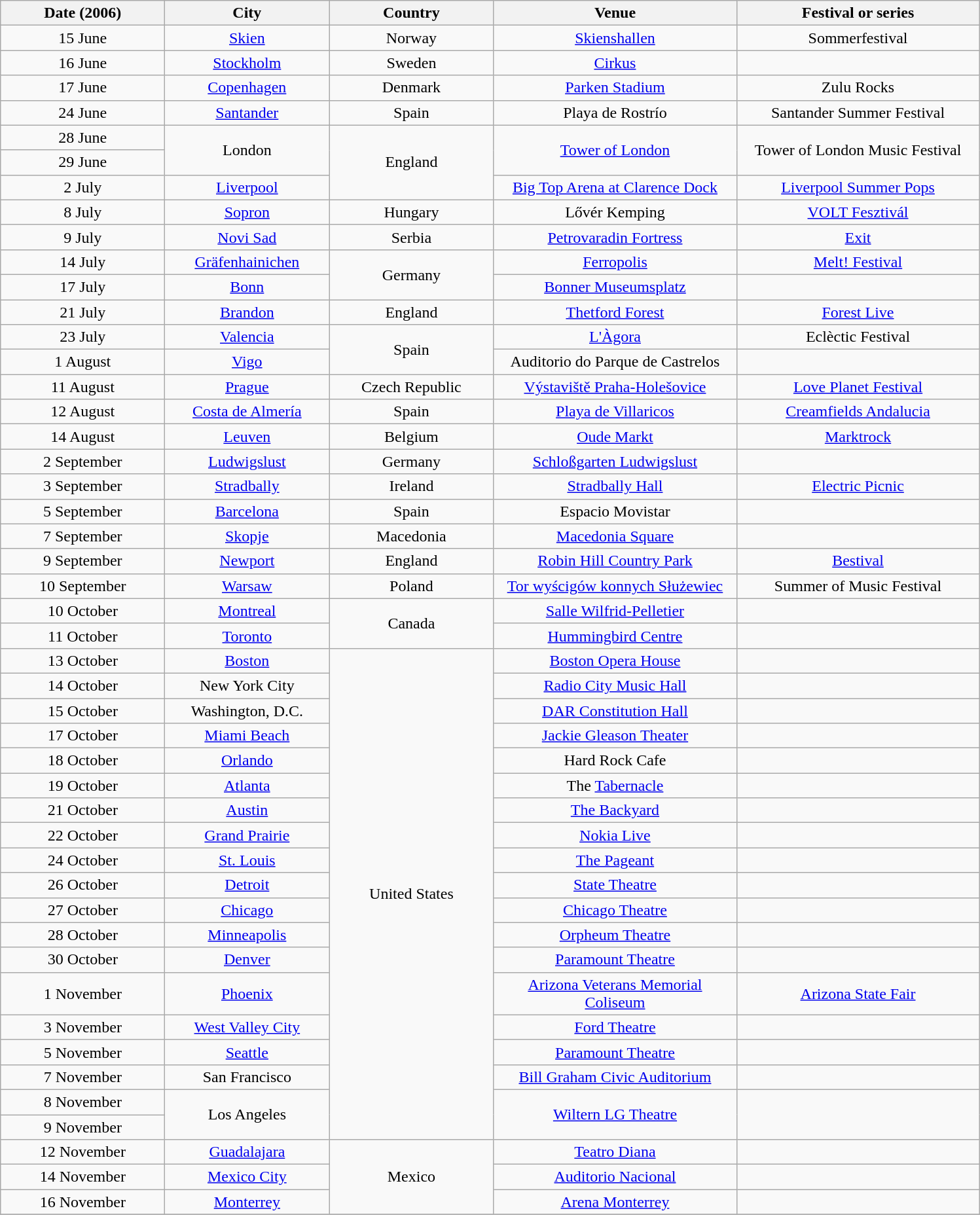<table class="wikitable plainrowheaders" style="text-align:center;">
<tr>
<th scope="col" style="width:10em;">Date (2006)</th>
<th scope="col" style="width:10em;">City</th>
<th scope="col" style="width:10em;">Country</th>
<th scope="col" style="width:15em;">Venue</th>
<th scope="col" style="width:15em;">Festival or series</th>
</tr>
<tr>
<td>15 June</td>
<td><a href='#'>Skien</a></td>
<td>Norway</td>
<td><a href='#'>Skienshallen</a></td>
<td>Sommerfestival</td>
</tr>
<tr>
<td>16 June</td>
<td><a href='#'>Stockholm</a></td>
<td>Sweden</td>
<td><a href='#'>Cirkus</a></td>
<td></td>
</tr>
<tr>
<td>17 June</td>
<td><a href='#'>Copenhagen</a></td>
<td>Denmark</td>
<td><a href='#'>Parken Stadium</a></td>
<td>Zulu Rocks</td>
</tr>
<tr>
<td>24 June</td>
<td><a href='#'>Santander</a></td>
<td>Spain</td>
<td>Playa de Rostrío</td>
<td>Santander Summer Festival</td>
</tr>
<tr>
<td>28 June</td>
<td rowspan="2">London</td>
<td rowspan="3">England</td>
<td rowspan="2"><a href='#'>Tower of London</a></td>
<td rowspan="2">Tower of London Music Festival</td>
</tr>
<tr>
<td>29 June</td>
</tr>
<tr>
<td>2 July</td>
<td><a href='#'>Liverpool</a></td>
<td><a href='#'>Big Top Arena at Clarence Dock</a></td>
<td><a href='#'>Liverpool Summer Pops</a></td>
</tr>
<tr>
<td>8 July</td>
<td><a href='#'>Sopron</a></td>
<td>Hungary</td>
<td>Lővér Kemping</td>
<td><a href='#'>VOLT Fesztivál</a></td>
</tr>
<tr>
<td>9 July</td>
<td><a href='#'>Novi Sad</a></td>
<td>Serbia</td>
<td><a href='#'>Petrovaradin Fortress</a></td>
<td><a href='#'>Exit</a></td>
</tr>
<tr>
<td>14 July</td>
<td><a href='#'>Gräfenhainichen</a></td>
<td rowspan="2">Germany</td>
<td><a href='#'>Ferropolis</a></td>
<td><a href='#'>Melt! Festival</a></td>
</tr>
<tr>
<td>17 July</td>
<td><a href='#'>Bonn</a></td>
<td><a href='#'>Bonner Museumsplatz</a></td>
<td></td>
</tr>
<tr>
<td>21 July</td>
<td><a href='#'>Brandon</a></td>
<td>England</td>
<td><a href='#'>Thetford Forest</a></td>
<td><a href='#'>Forest Live</a></td>
</tr>
<tr>
<td>23 July</td>
<td><a href='#'>Valencia</a></td>
<td rowspan="2">Spain</td>
<td><a href='#'>L'Àgora</a></td>
<td>Eclèctic Festival</td>
</tr>
<tr>
<td>1 August</td>
<td><a href='#'>Vigo</a></td>
<td>Auditorio do Parque de Castrelos</td>
<td></td>
</tr>
<tr>
<td>11 August</td>
<td><a href='#'>Prague</a></td>
<td>Czech Republic</td>
<td><a href='#'>Výstaviště Praha-Holešovice</a></td>
<td><a href='#'>Love Planet Festival</a></td>
</tr>
<tr>
<td>12 August</td>
<td><a href='#'>Costa de Almería</a></td>
<td>Spain</td>
<td><a href='#'>Playa de Villaricos</a></td>
<td><a href='#'>Creamfields Andalucia</a></td>
</tr>
<tr>
<td>14 August</td>
<td><a href='#'>Leuven</a></td>
<td>Belgium</td>
<td><a href='#'>Oude Markt</a></td>
<td><a href='#'>Marktrock</a></td>
</tr>
<tr>
<td>2 September</td>
<td><a href='#'>Ludwigslust</a></td>
<td>Germany</td>
<td><a href='#'>Schloßgarten Ludwigslust</a></td>
<td></td>
</tr>
<tr>
<td>3 September</td>
<td><a href='#'>Stradbally</a></td>
<td>Ireland</td>
<td><a href='#'>Stradbally Hall</a></td>
<td><a href='#'>Electric Picnic</a></td>
</tr>
<tr>
<td>5 September</td>
<td><a href='#'>Barcelona</a></td>
<td>Spain</td>
<td>Espacio Movistar</td>
<td></td>
</tr>
<tr>
<td>7 September</td>
<td><a href='#'>Skopje</a></td>
<td>Macedonia</td>
<td><a href='#'>Macedonia Square</a></td>
<td></td>
</tr>
<tr>
<td>9 September</td>
<td><a href='#'>Newport</a></td>
<td>England</td>
<td><a href='#'>Robin Hill Country Park</a></td>
<td><a href='#'>Bestival</a></td>
</tr>
<tr>
<td>10 September</td>
<td><a href='#'>Warsaw</a></td>
<td>Poland</td>
<td><a href='#'>Tor wyścigów konnych Służewiec</a></td>
<td>Summer of Music Festival</td>
</tr>
<tr>
<td>10 October</td>
<td><a href='#'>Montreal</a></td>
<td rowspan="2">Canada</td>
<td><a href='#'>Salle Wilfrid-Pelletier</a></td>
<td></td>
</tr>
<tr>
<td>11 October</td>
<td><a href='#'>Toronto</a></td>
<td><a href='#'>Hummingbird Centre</a></td>
<td></td>
</tr>
<tr>
<td>13 October</td>
<td><a href='#'>Boston</a></td>
<td rowspan="19">United States</td>
<td><a href='#'>Boston Opera House</a></td>
<td></td>
</tr>
<tr>
<td>14 October</td>
<td>New York City</td>
<td><a href='#'>Radio City Music Hall</a></td>
<td></td>
</tr>
<tr>
<td>15 October</td>
<td>Washington, D.C.</td>
<td><a href='#'>DAR Constitution Hall</a></td>
<td></td>
</tr>
<tr>
<td>17 October</td>
<td><a href='#'>Miami Beach</a></td>
<td><a href='#'>Jackie Gleason Theater</a></td>
<td></td>
</tr>
<tr>
<td>18 October</td>
<td><a href='#'>Orlando</a></td>
<td>Hard Rock Cafe</td>
<td></td>
</tr>
<tr>
<td>19 October</td>
<td><a href='#'>Atlanta</a></td>
<td>The <a href='#'>Tabernacle</a></td>
<td></td>
</tr>
<tr>
<td>21 October</td>
<td><a href='#'>Austin</a></td>
<td><a href='#'>The Backyard</a></td>
<td></td>
</tr>
<tr>
<td>22 October</td>
<td><a href='#'>Grand Prairie</a></td>
<td><a href='#'>Nokia Live</a></td>
<td></td>
</tr>
<tr>
<td>24 October</td>
<td><a href='#'>St. Louis</a></td>
<td><a href='#'>The Pageant</a></td>
<td></td>
</tr>
<tr>
<td>26 October</td>
<td><a href='#'>Detroit</a></td>
<td><a href='#'>State Theatre</a></td>
<td></td>
</tr>
<tr>
<td>27 October</td>
<td><a href='#'>Chicago</a></td>
<td><a href='#'>Chicago Theatre</a></td>
</tr>
<tr>
<td>28 October</td>
<td><a href='#'>Minneapolis</a></td>
<td><a href='#'>Orpheum Theatre</a></td>
<td></td>
</tr>
<tr>
<td>30 October</td>
<td><a href='#'>Denver</a></td>
<td><a href='#'>Paramount Theatre</a></td>
<td></td>
</tr>
<tr>
<td>1 November</td>
<td><a href='#'>Phoenix</a></td>
<td><a href='#'>Arizona Veterans Memorial Coliseum</a></td>
<td><a href='#'>Arizona State Fair</a></td>
</tr>
<tr>
<td>3 November</td>
<td><a href='#'>West Valley City</a></td>
<td><a href='#'>Ford Theatre</a></td>
<td></td>
</tr>
<tr>
<td>5 November</td>
<td><a href='#'>Seattle</a></td>
<td><a href='#'>Paramount Theatre</a></td>
<td></td>
</tr>
<tr>
<td>7 November</td>
<td>San Francisco</td>
<td><a href='#'>Bill Graham Civic Auditorium</a></td>
<td></td>
</tr>
<tr>
<td>8 November</td>
<td rowspan="2">Los Angeles</td>
<td rowspan="2"><a href='#'>Wiltern LG Theatre</a></td>
<td rowspan="2"></td>
</tr>
<tr>
<td>9 November</td>
</tr>
<tr>
<td>12 November</td>
<td><a href='#'>Guadalajara</a></td>
<td rowspan="3">Mexico</td>
<td><a href='#'>Teatro Diana</a></td>
<td></td>
</tr>
<tr>
<td>14 November</td>
<td><a href='#'>Mexico City</a></td>
<td><a href='#'>Auditorio Nacional</a></td>
<td></td>
</tr>
<tr>
<td>16 November</td>
<td><a href='#'>Monterrey</a></td>
<td><a href='#'>Arena Monterrey</a></td>
<td></td>
</tr>
<tr>
</tr>
</table>
